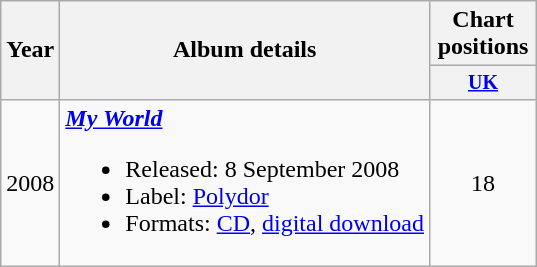<table class="wikitable" style="text-align:center;">
<tr>
<th rowspan="2">Year</th>
<th rowspan="2">Album details</th>
<th>Chart positions</th>
</tr>
<tr style="font-size:smaller;">
<th style="width:65px;"><a href='#'>UK</a></th>
</tr>
<tr>
<td>2008</td>
<td style="text-align:left;"><strong><em><a href='#'>My World</a></em></strong><br><ul><li>Released: 8 September 2008</li><li>Label: <a href='#'>Polydor</a></li><li>Formats: <a href='#'>CD</a>, <a href='#'>digital download</a></li></ul></td>
<td>18</td>
</tr>
</table>
